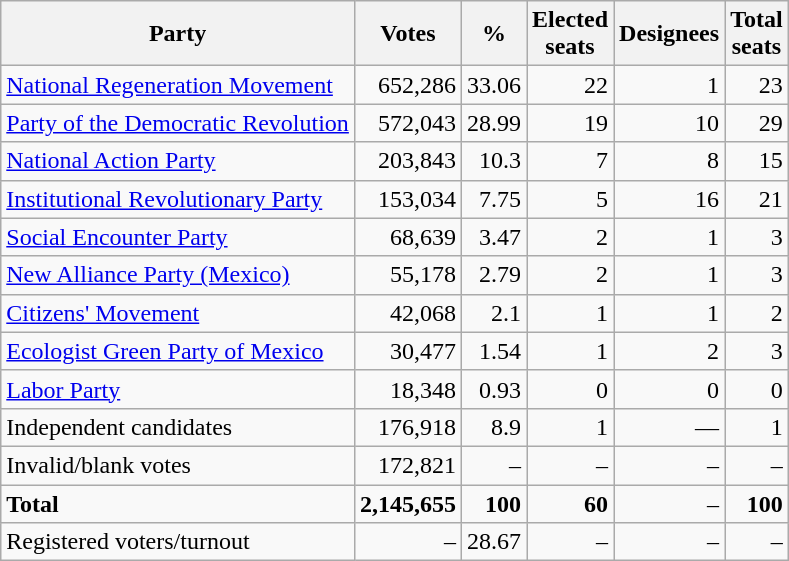<table class=wikitable style=text-align:right>
<tr>
<th>Party</th>
<th>Votes</th>
<th>%</th>
<th>Elected<br>seats</th>
<th>Designees</th>
<th>Total<br>seats</th>
</tr>
<tr>
<td align=left><a href='#'>National Regeneration Movement</a></td>
<td>652,286</td>
<td>33.06</td>
<td>22</td>
<td>1</td>
<td>23</td>
</tr>
<tr>
<td align=left><a href='#'>Party of the Democratic Revolution</a></td>
<td>572,043</td>
<td>28.99</td>
<td>19</td>
<td>10</td>
<td>29</td>
</tr>
<tr>
<td align=left><a href='#'>National Action Party</a></td>
<td>203,843</td>
<td>10.3</td>
<td>7</td>
<td>8</td>
<td>15</td>
</tr>
<tr>
<td align=left><a href='#'>Institutional Revolutionary Party</a></td>
<td>153,034</td>
<td>7.75</td>
<td>5</td>
<td>16</td>
<td>21</td>
</tr>
<tr>
<td align=left><a href='#'>Social Encounter Party</a></td>
<td>68,639</td>
<td>3.47</td>
<td>2</td>
<td>1</td>
<td>3</td>
</tr>
<tr>
<td align=left><a href='#'>New Alliance Party (Mexico)</a></td>
<td>55,178</td>
<td>2.79</td>
<td>2</td>
<td>1</td>
<td>3</td>
</tr>
<tr>
<td align=left><a href='#'>Citizens' Movement</a></td>
<td>42,068</td>
<td>2.1</td>
<td>1</td>
<td>1</td>
<td>2</td>
</tr>
<tr>
<td align=left><a href='#'>Ecologist Green Party of Mexico</a></td>
<td>30,477</td>
<td>1.54</td>
<td>1</td>
<td>2</td>
<td>3</td>
</tr>
<tr>
<td align=left><a href='#'>Labor Party</a></td>
<td>18,348</td>
<td>0.93</td>
<td>0</td>
<td>0</td>
<td>0</td>
</tr>
<tr>
<td align=left>Independent candidates</td>
<td>176,918</td>
<td>8.9</td>
<td>1</td>
<td>—</td>
<td>1</td>
</tr>
<tr>
<td align=left>Invalid/blank votes</td>
<td>172,821</td>
<td>–</td>
<td>–</td>
<td>–</td>
<td>–</td>
</tr>
<tr>
<td align=left><strong>Total</strong></td>
<td><strong>2,145,655</strong></td>
<td><strong>100</strong></td>
<td><strong>60</strong></td>
<td>–</td>
<td><strong>100</strong></td>
</tr>
<tr>
<td align=left>Registered voters/turnout</td>
<td>–</td>
<td>28.67</td>
<td>–</td>
<td>–</td>
<td>–</td>
</tr>
</table>
